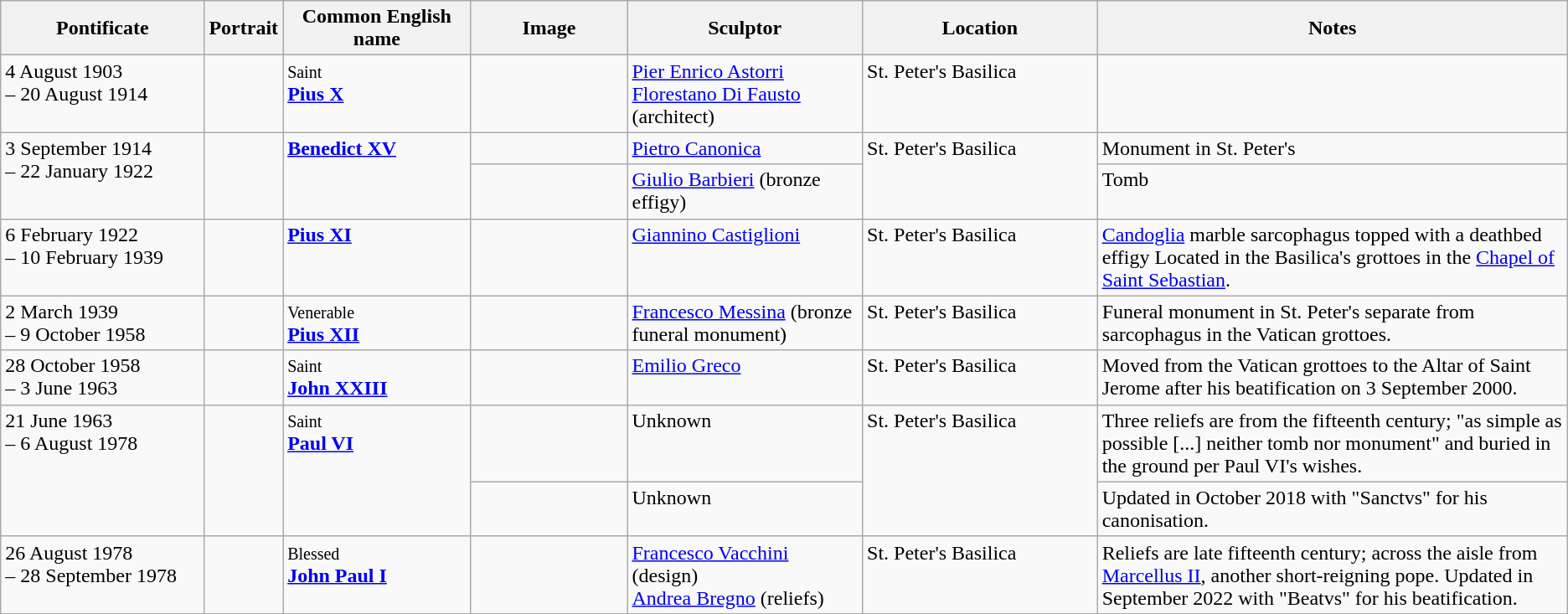<table class=wikitable>
<tr>
<th style="width:13%;">Pontificate</th>
<th style="width:5%;">Portrait</th>
<th style="width:12%;">Common English name</th>
<th>Image</th>
<th style="width:15%;">Sculptor</th>
<th style="width:15%;">Location</th>
<th style="width:30%;">Notes</th>
</tr>
<tr valign="top">
<td>4 August 1903<br>– 20 August 1914</td>
<td></td>
<td><small>Saint</small><br><strong><a href='#'>Pius X</a></strong></td>
<td></td>
<td><a href='#'>Pier Enrico Astorri</a> <br> <a href='#'>Florestano Di Fausto</a> (architect)</td>
<td>St. Peter's Basilica</td>
<td></td>
</tr>
<tr valign="top">
<td rowspan="2">3 September 1914<br>– 22 January 1922</td>
<td rowspan="2"></td>
<td rowspan="2"><strong><a href='#'>Benedict XV</a></strong></td>
<td></td>
<td><a href='#'>Pietro Canonica</a></td>
<td rowspan="2">St. Peter's Basilica</td>
<td>Monument in St. Peter's</td>
</tr>
<tr valign="top">
<td></td>
<td><a href='#'>Giulio Barbieri</a> (bronze effigy)</td>
<td>Tomb</td>
</tr>
<tr valign="top">
<td>6 February 1922<br>– 10 February 1939</td>
<td></td>
<td><strong><a href='#'>Pius XI</a></strong></td>
<td></td>
<td><a href='#'>Giannino Castiglioni</a></td>
<td>St. Peter's Basilica</td>
<td><a href='#'>Candoglia</a> marble sarcophagus topped with a deathbed effigy Located in the Basilica's grottoes in the <a href='#'>Chapel of Saint Sebastian</a>.</td>
</tr>
<tr valign="top">
<td>2 March 1939<br>– 9 October 1958</td>
<td></td>
<td><small>Venerable</small><br><strong><a href='#'>Pius XII</a></strong></td>
<td></td>
<td><a href='#'>Francesco Messina</a> (bronze funeral monument)</td>
<td>St. Peter's Basilica</td>
<td>Funeral monument in St. Peter's separate from sarcophagus in the Vatican grottoes.</td>
</tr>
<tr valign="top">
<td>28 October 1958<br>– 3 June 1963</td>
<td></td>
<td><small>Saint</small><br><strong><a href='#'>John XXIII</a></strong></td>
<td></td>
<td><a href='#'>Emilio Greco</a></td>
<td>St. Peter's Basilica</td>
<td>Moved from the Vatican grottoes to the Altar of Saint Jerome after his beatification on 3 September 2000.</td>
</tr>
<tr valign="top">
<td rowspan="2">21 June 1963<br>– 6 August 1978</td>
<td rowspan="2"></td>
<td rowspan="2"><small>Saint</small><br><strong><a href='#'>Paul VI</a></strong></td>
<td></td>
<td>Unknown</td>
<td rowspan="2">St. Peter's Basilica</td>
<td>Three reliefs are from the fifteenth century; "as simple as possible [...] neither tomb nor monument" and buried in the ground per Paul VI's wishes.</td>
</tr>
<tr valign="top">
<td></td>
<td>Unknown</td>
<td>Updated in October 2018 with "Sanctvs" for his canonisation.</td>
</tr>
<tr valign="top">
<td>26 August 1978<br>– 28 September 1978</td>
<td></td>
<td><small>Blessed</small><br><strong><a href='#'>John Paul I</a></strong></td>
<td></td>
<td><a href='#'>Francesco Vacchini</a> (design)<br><a href='#'>Andrea Bregno</a> (reliefs)</td>
<td>St. Peter's Basilica</td>
<td>Reliefs are late fifteenth century; across the aisle from <a href='#'>Marcellus II</a>, another short-reigning pope. Updated in September 2022 with "Beatvs" for his beatification.</td>
</tr>
</table>
